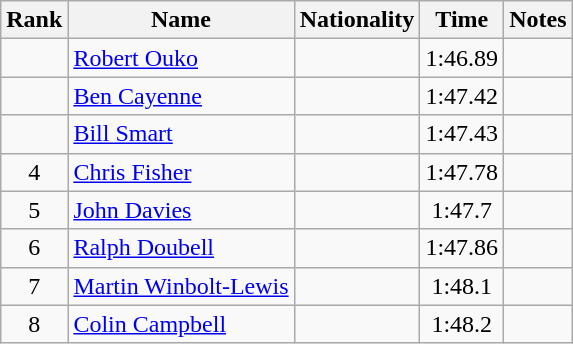<table class="wikitable sortable" style=" text-align:center;">
<tr>
<th scope=col>Rank</th>
<th scope=col>Name</th>
<th scope=col>Nationality</th>
<th scope=col>Time</th>
<th scope=col>Notes</th>
</tr>
<tr>
<td></td>
<td style="text-align:left;"><a href='#'>Robert Ouko</a></td>
<td style="text-align:left;"></td>
<td>1:46.89</td>
<td></td>
</tr>
<tr>
<td></td>
<td style="text-align:left;"><a href='#'>Ben Cayenne</a></td>
<td style="text-align:left;"></td>
<td>1:47.42</td>
<td></td>
</tr>
<tr>
<td></td>
<td style="text-align:left;"><a href='#'>Bill Smart</a></td>
<td style="text-align:left;"></td>
<td>1:47.43</td>
<td></td>
</tr>
<tr>
<td>4</td>
<td style="text-align:left;"><a href='#'>Chris Fisher</a></td>
<td style="text-align:left;"></td>
<td>1:47.78</td>
<td></td>
</tr>
<tr>
<td>5</td>
<td style="text-align:left;"><a href='#'>John Davies</a></td>
<td style="text-align:left;"></td>
<td>1:47.7</td>
<td></td>
</tr>
<tr>
<td>6</td>
<td style="text-align:left;"><a href='#'>Ralph Doubell</a></td>
<td style="text-align:left;"></td>
<td>1:47.86</td>
<td></td>
</tr>
<tr>
<td>7</td>
<td style="text-align:left;"><a href='#'>Martin Winbolt-Lewis</a></td>
<td style="text-align:left;"></td>
<td>1:48.1</td>
<td></td>
</tr>
<tr>
<td>8</td>
<td style="text-align:left;"><a href='#'>Colin Campbell</a></td>
<td style="text-align:left;"></td>
<td>1:48.2</td>
<td></td>
</tr>
</table>
